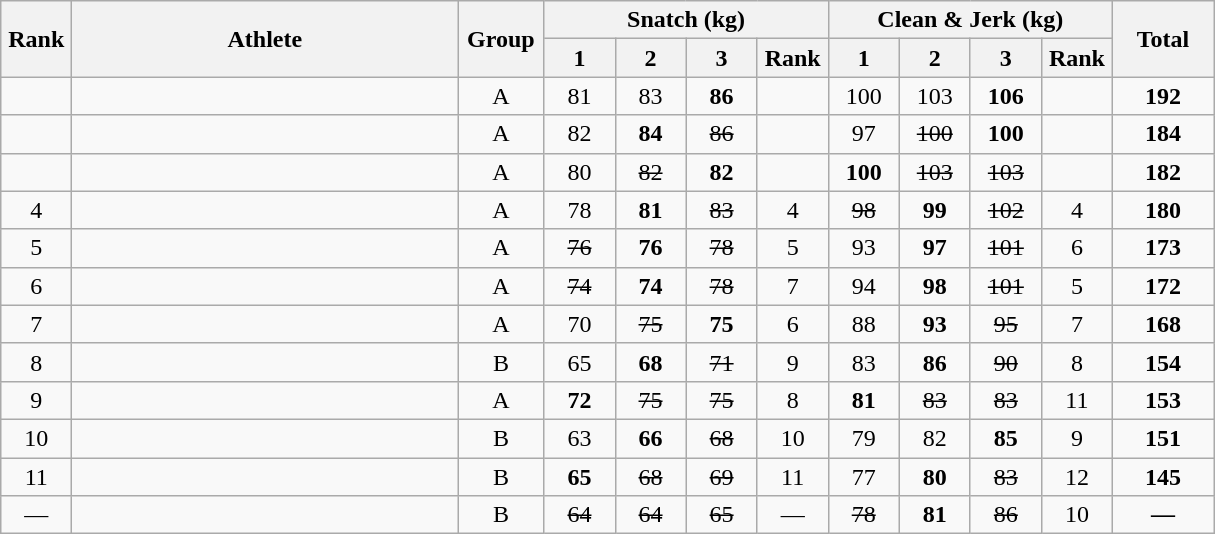<table class = "wikitable" style="text-align:center;">
<tr>
<th rowspan=2 width=40>Rank</th>
<th rowspan=2 width=250>Athlete</th>
<th rowspan=2 width=50>Group</th>
<th colspan=4>Snatch (kg)</th>
<th colspan=4>Clean & Jerk (kg)</th>
<th rowspan=2 width=60>Total</th>
</tr>
<tr>
<th width=40>1</th>
<th width=40>2</th>
<th width=40>3</th>
<th width=40>Rank</th>
<th width=40>1</th>
<th width=40>2</th>
<th width=40>3</th>
<th width=40>Rank</th>
</tr>
<tr>
<td></td>
<td align=left></td>
<td>A</td>
<td>81</td>
<td>83</td>
<td><strong>86</strong></td>
<td></td>
<td>100</td>
<td>103</td>
<td><strong>106</strong></td>
<td></td>
<td><strong>192</strong></td>
</tr>
<tr>
<td></td>
<td align=left></td>
<td>A</td>
<td>82</td>
<td><strong>84</strong></td>
<td><s>86</s></td>
<td></td>
<td>97</td>
<td><s>100</s></td>
<td><strong>100</strong></td>
<td></td>
<td><strong>184</strong></td>
</tr>
<tr>
<td></td>
<td align=left></td>
<td>A</td>
<td>80</td>
<td><s>82</s></td>
<td><strong>82</strong></td>
<td></td>
<td><strong>100</strong></td>
<td><s>103</s></td>
<td><s>103</s></td>
<td></td>
<td><strong>182</strong></td>
</tr>
<tr>
<td>4</td>
<td align=left></td>
<td>A</td>
<td>78</td>
<td><strong>81</strong></td>
<td><s>83</s></td>
<td>4</td>
<td><s>98</s></td>
<td><strong>99</strong></td>
<td><s>102</s></td>
<td>4</td>
<td><strong>180</strong></td>
</tr>
<tr>
<td>5</td>
<td align=left></td>
<td>A</td>
<td><s>76</s></td>
<td><strong>76</strong></td>
<td><s>78</s></td>
<td>5</td>
<td>93</td>
<td><strong>97</strong></td>
<td><s>101</s></td>
<td>6</td>
<td><strong>173</strong></td>
</tr>
<tr>
<td>6</td>
<td align=left></td>
<td>A</td>
<td><s>74</s></td>
<td><strong>74</strong></td>
<td><s>78</s></td>
<td>7</td>
<td>94</td>
<td><strong>98</strong></td>
<td><s>101</s></td>
<td>5</td>
<td><strong>172</strong></td>
</tr>
<tr>
<td>7</td>
<td align=left></td>
<td>A</td>
<td>70</td>
<td><s>75</s></td>
<td><strong>75</strong></td>
<td>6</td>
<td>88</td>
<td><strong>93</strong></td>
<td><s>95</s></td>
<td>7</td>
<td><strong>168</strong></td>
</tr>
<tr>
<td>8</td>
<td align=left></td>
<td>B</td>
<td>65</td>
<td><strong>68</strong></td>
<td><s>71</s></td>
<td>9</td>
<td>83</td>
<td><strong>86</strong></td>
<td><s>90</s></td>
<td>8</td>
<td><strong>154</strong></td>
</tr>
<tr>
<td>9</td>
<td align=left></td>
<td>A</td>
<td><strong>72</strong></td>
<td><s>75</s></td>
<td><s>75</s></td>
<td>8</td>
<td><strong>81</strong></td>
<td><s>83</s></td>
<td><s>83</s></td>
<td>11</td>
<td><strong>153</strong></td>
</tr>
<tr>
<td>10</td>
<td align=left></td>
<td>B</td>
<td>63</td>
<td><strong>66</strong></td>
<td><s>68</s></td>
<td>10</td>
<td>79</td>
<td>82</td>
<td><strong>85</strong></td>
<td>9</td>
<td><strong>151</strong></td>
</tr>
<tr>
<td>11</td>
<td align=left></td>
<td>B</td>
<td><strong>65</strong></td>
<td><s>68</s></td>
<td><s>69</s></td>
<td>11</td>
<td>77</td>
<td><strong>80</strong></td>
<td><s>83</s></td>
<td>12</td>
<td><strong>145</strong></td>
</tr>
<tr>
<td>—</td>
<td align=left></td>
<td>B</td>
<td><s>64</s></td>
<td><s>64</s></td>
<td><s>65</s></td>
<td>—</td>
<td><s>78</s></td>
<td><strong>81</strong></td>
<td><s>86</s></td>
<td>10</td>
<td><strong>—</strong></td>
</tr>
</table>
